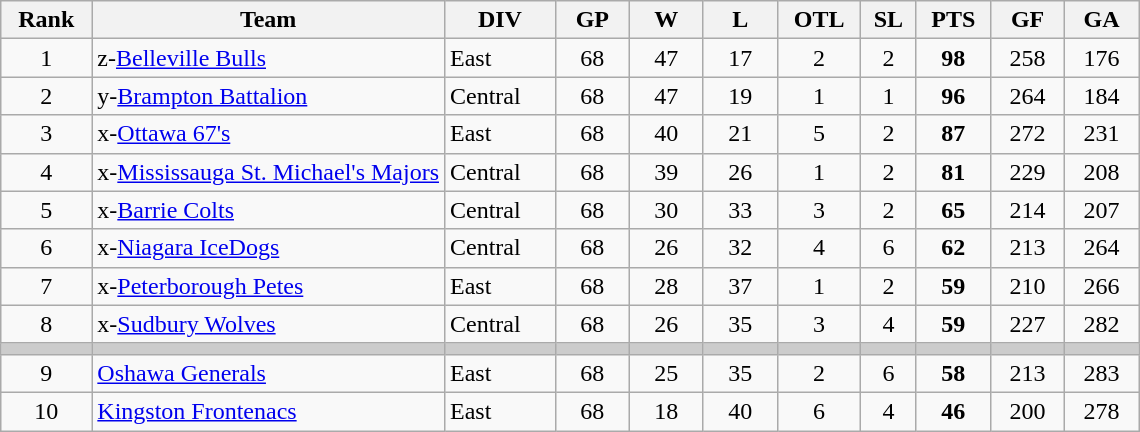<table class="wikitable sortable" style="text-align:center">
<tr>
<th>Rank</th>
<th width="31%">Team</th>
<th>DIV</th>
<th width="6.5%">GP</th>
<th width="6.5%">W</th>
<th width="6.5%">L</th>
<th>OTL</th>
<th>SL</th>
<th>PTS</th>
<th width="6.5%">GF</th>
<th width="6.5%">GA</th>
</tr>
<tr>
<td>1</td>
<td align=left>z-<a href='#'>Belleville Bulls</a></td>
<td align=left>East</td>
<td>68</td>
<td>47</td>
<td>17</td>
<td>2</td>
<td>2</td>
<td><strong>98</strong></td>
<td>258</td>
<td>176</td>
</tr>
<tr>
<td>2</td>
<td align=left>y-<a href='#'>Brampton Battalion</a></td>
<td align=left>Central</td>
<td>68</td>
<td>47</td>
<td>19</td>
<td>1</td>
<td>1</td>
<td><strong>96</strong></td>
<td>264</td>
<td>184</td>
</tr>
<tr>
<td>3</td>
<td align=left>x-<a href='#'>Ottawa 67's</a></td>
<td align=left>East</td>
<td>68</td>
<td>40</td>
<td>21</td>
<td>5</td>
<td>2</td>
<td><strong>87</strong></td>
<td>272</td>
<td>231</td>
</tr>
<tr>
<td>4</td>
<td align=left>x-<a href='#'>Mississauga St. Michael's Majors</a></td>
<td align=left>Central</td>
<td>68</td>
<td>39</td>
<td>26</td>
<td>1</td>
<td>2</td>
<td><strong>81</strong></td>
<td>229</td>
<td>208</td>
</tr>
<tr>
<td>5</td>
<td align=left>x-<a href='#'>Barrie Colts</a></td>
<td align=left>Central</td>
<td>68</td>
<td>30</td>
<td>33</td>
<td>3</td>
<td>2</td>
<td><strong>65</strong></td>
<td>214</td>
<td>207</td>
</tr>
<tr>
<td>6</td>
<td align=left>x-<a href='#'>Niagara IceDogs</a></td>
<td align=left>Central</td>
<td>68</td>
<td>26</td>
<td>32</td>
<td>4</td>
<td>6</td>
<td><strong>62</strong></td>
<td>213</td>
<td>264</td>
</tr>
<tr>
<td>7</td>
<td align=left>x-<a href='#'>Peterborough Petes</a></td>
<td align=left>East</td>
<td>68</td>
<td>28</td>
<td>37</td>
<td>1</td>
<td>2</td>
<td><strong>59</strong></td>
<td>210</td>
<td>266</td>
</tr>
<tr>
<td>8</td>
<td align=left>x-<a href='#'>Sudbury Wolves</a></td>
<td align=left>Central</td>
<td>68</td>
<td>26</td>
<td>35</td>
<td>3</td>
<td>4</td>
<td><strong>59</strong></td>
<td>227</td>
<td>282</td>
</tr>
<tr style="background-color:#cccccc;">
<td></td>
<td></td>
<td></td>
<td></td>
<td></td>
<td></td>
<td></td>
<td></td>
<td></td>
<td></td>
<td></td>
</tr>
<tr>
<td>9</td>
<td align=left><a href='#'>Oshawa Generals</a></td>
<td align=left>East</td>
<td>68</td>
<td>25</td>
<td>35</td>
<td>2</td>
<td>6</td>
<td><strong>58</strong></td>
<td>213</td>
<td>283</td>
</tr>
<tr>
<td>10</td>
<td align=left><a href='#'>Kingston Frontenacs</a></td>
<td align=left>East</td>
<td>68</td>
<td>18</td>
<td>40</td>
<td>6</td>
<td>4</td>
<td><strong>46</strong></td>
<td>200</td>
<td>278</td>
</tr>
</table>
